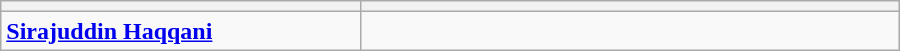<table class="wikitable" border="1" align="center" width="600px">
<tr>
<th width="40%"></th>
<th width="60%"></th>
</tr>
<tr>
<td><strong><a href='#'>Sirajuddin Haqqani</a></strong></td>
<td></td>
</tr>
</table>
